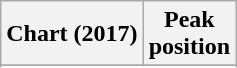<table class="wikitable sortable plainrowheaders" style="text-align:center">
<tr>
<th scope="col">Chart (2017)</th>
<th scope="col">Peak<br> position</th>
</tr>
<tr>
</tr>
<tr>
</tr>
<tr>
</tr>
<tr>
</tr>
</table>
